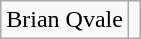<table class="wikitable">
<tr>
<td>Brian Qvale</td>
<td></td>
</tr>
</table>
